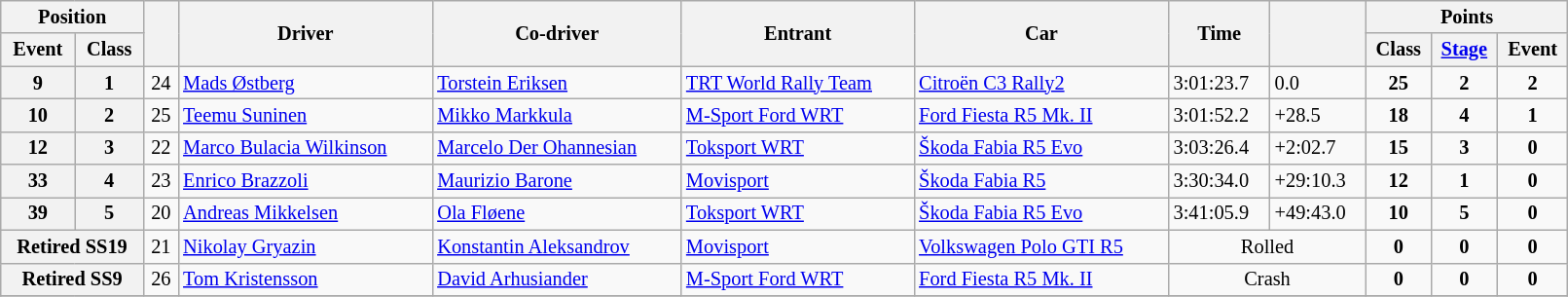<table class="wikitable" width=85% style="font-size: 85%;">
<tr>
<th colspan="2">Position</th>
<th rowspan="2"></th>
<th rowspan="2">Driver</th>
<th rowspan="2">Co-driver</th>
<th rowspan="2">Entrant</th>
<th rowspan="2">Car</th>
<th rowspan="2">Time</th>
<th rowspan="2"></th>
<th colspan="3">Points</th>
</tr>
<tr>
<th>Event</th>
<th>Class</th>
<th>Class</th>
<th><a href='#'>Stage</a></th>
<th>Event</th>
</tr>
<tr>
<th>9</th>
<th>1</th>
<td align="center">24</td>
<td><a href='#'>Mads Østberg</a></td>
<td><a href='#'>Torstein Eriksen</a></td>
<td><a href='#'>TRT World Rally Team</a></td>
<td><a href='#'>Citroën C3 Rally2</a></td>
<td>3:01:23.7</td>
<td>0.0</td>
<td align="center"><strong>25</strong></td>
<td align="center"><strong>2</strong></td>
<td align="center"><strong>2</strong></td>
</tr>
<tr>
<th>10</th>
<th>2</th>
<td align="center">25</td>
<td><a href='#'>Teemu Suninen</a></td>
<td><a href='#'>Mikko Markkula</a></td>
<td><a href='#'>M-Sport Ford WRT</a></td>
<td><a href='#'>Ford Fiesta R5 Mk. II</a></td>
<td>3:01:52.2</td>
<td>+28.5</td>
<td align="center"><strong>18</strong></td>
<td align="center"><strong>4</strong></td>
<td align="center"><strong>1</strong></td>
</tr>
<tr>
<th>12</th>
<th>3</th>
<td align="center">22</td>
<td><a href='#'>Marco Bulacia Wilkinson</a></td>
<td><a href='#'>Marcelo Der Ohannesian</a></td>
<td><a href='#'>Toksport WRT</a></td>
<td><a href='#'>Škoda Fabia R5 Evo</a></td>
<td>3:03:26.4</td>
<td>+2:02.7</td>
<td align="center"><strong>15</strong></td>
<td align="center"><strong>3</strong></td>
<td align="center"><strong>0</strong></td>
</tr>
<tr>
<th>33</th>
<th>4</th>
<td align="center">23</td>
<td><a href='#'>Enrico Brazzoli</a></td>
<td><a href='#'>Maurizio Barone</a></td>
<td><a href='#'>Movisport</a></td>
<td><a href='#'>Škoda Fabia R5</a></td>
<td>3:30:34.0</td>
<td>+29:10.3</td>
<td align="center"><strong>12</strong></td>
<td align="center"><strong>1</strong></td>
<td align="center"><strong>0</strong></td>
</tr>
<tr>
<th>39</th>
<th>5</th>
<td align="center">20</td>
<td><a href='#'>Andreas Mikkelsen</a></td>
<td><a href='#'>Ola Fløene</a></td>
<td><a href='#'>Toksport WRT</a></td>
<td><a href='#'>Škoda Fabia R5 Evo</a></td>
<td>3:41:05.9</td>
<td>+49:43.0</td>
<td align="center"><strong>10</strong></td>
<td align="center"><strong>5</strong></td>
<td align="center"><strong>0</strong></td>
</tr>
<tr>
<th colspan=2 nowrap>Retired SS19</th>
<td align="center">21</td>
<td><a href='#'>Nikolay Gryazin</a></td>
<td><a href='#'>Konstantin Aleksandrov</a></td>
<td><a href='#'>Movisport</a></td>
<td><a href='#'>Volkswagen Polo GTI R5</a></td>
<td colspan="2" align="center">Rolled</td>
<td align="center"><strong>0</strong></td>
<td align="center"><strong>0</strong></td>
<td align="center"><strong>0</strong></td>
</tr>
<tr>
<th colspan=2 nowrap>Retired SS9</th>
<td align="center">26</td>
<td><a href='#'>Tom Kristensson</a></td>
<td><a href='#'>David Arhusiander</a></td>
<td><a href='#'>M-Sport Ford WRT</a></td>
<td><a href='#'>Ford Fiesta R5 Mk. II</a></td>
<td colspan="2" align="center">Crash</td>
<td align="center"><strong>0</strong></td>
<td align="center"><strong>0</strong></td>
<td align="center"><strong>0</strong></td>
</tr>
<tr>
</tr>
</table>
